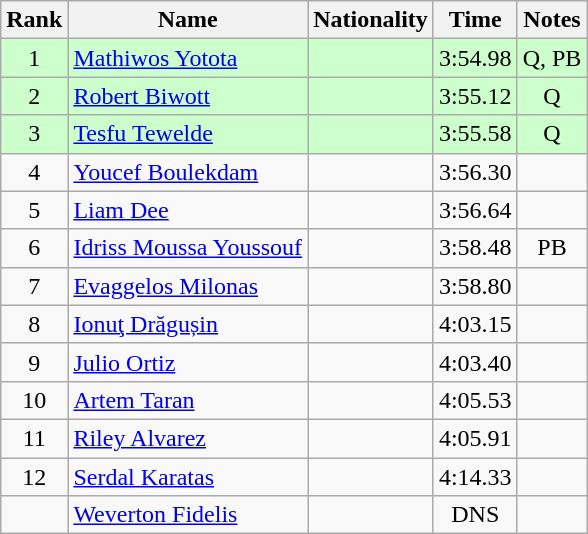<table class="wikitable sortable" style="text-align:center">
<tr>
<th>Rank</th>
<th>Name</th>
<th>Nationality</th>
<th>Time</th>
<th>Notes</th>
</tr>
<tr bgcolor=ccffcc>
<td>1</td>
<td align=left><a href='#'>Mathiwos Yotota</a></td>
<td align=left></td>
<td>3:54.98</td>
<td>Q, PB</td>
</tr>
<tr bgcolor=ccffcc>
<td>2</td>
<td align=left><a href='#'>Robert Biwott</a></td>
<td align=left></td>
<td>3:55.12</td>
<td>Q</td>
</tr>
<tr bgcolor=ccffcc>
<td>3</td>
<td align=left><a href='#'>Tesfu Tewelde</a></td>
<td align=left></td>
<td>3:55.58</td>
<td>Q</td>
</tr>
<tr>
<td>4</td>
<td align=left><a href='#'>Youcef Boulekdam</a></td>
<td align=left></td>
<td>3:56.30</td>
<td></td>
</tr>
<tr>
<td>5</td>
<td align=left><a href='#'>Liam Dee</a></td>
<td align=left></td>
<td>3:56.64</td>
<td></td>
</tr>
<tr>
<td>6</td>
<td align=left><a href='#'>Idriss Moussa Youssouf</a></td>
<td align=left></td>
<td>3:58.48</td>
<td>PB</td>
</tr>
<tr>
<td>7</td>
<td align=left><a href='#'>Evaggelos Milonas</a></td>
<td align=left></td>
<td>3:58.80</td>
<td></td>
</tr>
<tr>
<td>8</td>
<td align=left><a href='#'>Ionuţ Drăgușin</a></td>
<td align=left></td>
<td>4:03.15</td>
<td></td>
</tr>
<tr>
<td>9</td>
<td align=left><a href='#'>Julio Ortiz</a></td>
<td align=left></td>
<td>4:03.40</td>
<td></td>
</tr>
<tr>
<td>10</td>
<td align=left><a href='#'>Artem Taran</a></td>
<td align=left></td>
<td>4:05.53</td>
<td></td>
</tr>
<tr>
<td>11</td>
<td align=left><a href='#'>Riley Alvarez</a></td>
<td align=left></td>
<td>4:05.91</td>
<td></td>
</tr>
<tr>
<td>12</td>
<td align=left><a href='#'>Serdal Karatas</a></td>
<td align=left></td>
<td>4:14.33</td>
<td></td>
</tr>
<tr>
<td></td>
<td align=left><a href='#'>Weverton Fidelis</a></td>
<td align=left></td>
<td>DNS</td>
<td></td>
</tr>
</table>
